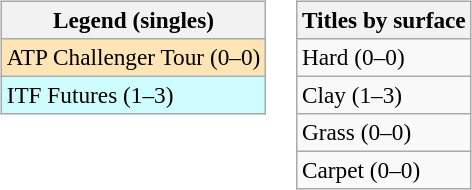<table>
<tr valign=top>
<td><br><table class=wikitable style=font-size:97%>
<tr>
<th>Legend (singles)</th>
</tr>
<tr bgcolor=moccasin>
<td>ATP Challenger Tour (0–0)</td>
</tr>
<tr bgcolor=#cffcff>
<td>ITF Futures (1–3)</td>
</tr>
</table>
</td>
<td><br><table class=wikitable style=font-size:97%>
<tr>
<th>Titles by surface</th>
</tr>
<tr>
<td>Hard (0–0)</td>
</tr>
<tr>
<td>Clay (1–3)</td>
</tr>
<tr>
<td>Grass (0–0)</td>
</tr>
<tr>
<td>Carpet (0–0)</td>
</tr>
</table>
</td>
</tr>
</table>
